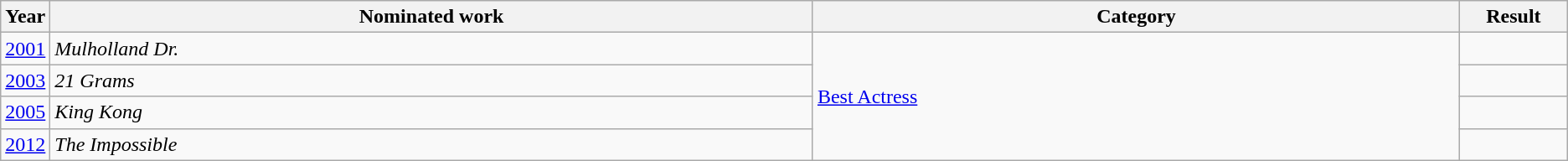<table class=wikitable>
<tr>
<th scope="col" style="width:1em;">Year</th>
<th scope="col" style="width:39em;">Nominated work</th>
<th scope="col" style="width:33em;">Category</th>
<th scope="col" style="width:5em;">Result</th>
</tr>
<tr>
<td><a href='#'>2001</a></td>
<td><em>Mulholland Dr.</em></td>
<td rowspan="4"><a href='#'>Best Actress</a></td>
<td></td>
</tr>
<tr>
<td><a href='#'>2003</a></td>
<td><em>21 Grams</em></td>
<td></td>
</tr>
<tr>
<td><a href='#'>2005</a></td>
<td><em>King Kong</em></td>
<td></td>
</tr>
<tr>
<td><a href='#'>2012</a></td>
<td><em>The Impossible</em></td>
<td></td>
</tr>
</table>
